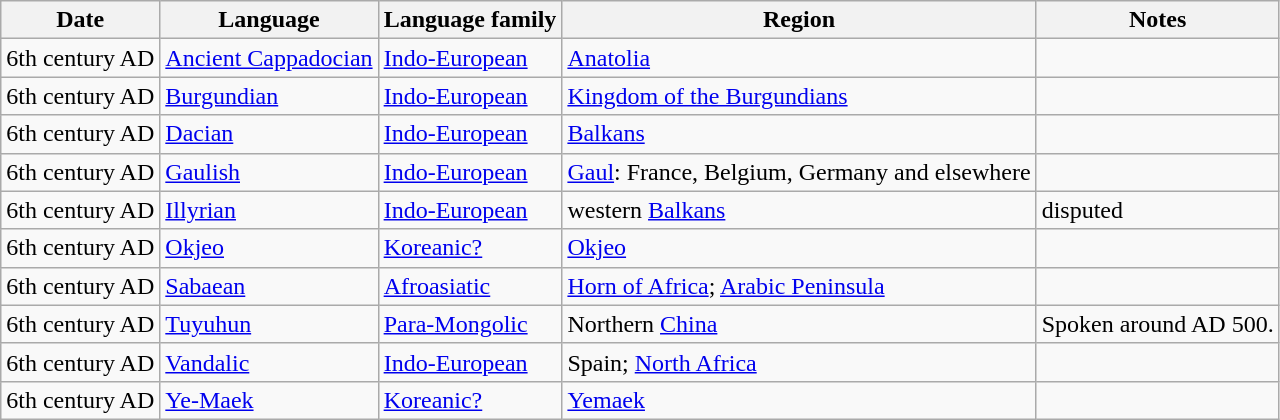<table class="wikitable sortable" border="1">
<tr>
<th>Date</th>
<th>Language</th>
<th>Language family</th>
<th>Region</th>
<th>Notes</th>
</tr>
<tr>
<td>6th century AD</td>
<td><a href='#'>Ancient Cappadocian</a></td>
<td><a href='#'>Indo-European</a></td>
<td><a href='#'>Anatolia</a></td>
<td></td>
</tr>
<tr>
<td>6th century AD</td>
<td><a href='#'>Burgundian</a></td>
<td><a href='#'>Indo-European</a></td>
<td><a href='#'>Kingdom of the Burgundians</a></td>
<td></td>
</tr>
<tr>
<td>6th century AD</td>
<td><a href='#'>Dacian</a></td>
<td><a href='#'>Indo-European</a></td>
<td><a href='#'>Balkans</a></td>
<td></td>
</tr>
<tr>
<td>6th century AD</td>
<td><a href='#'>Gaulish</a></td>
<td><a href='#'>Indo-European</a></td>
<td><a href='#'>Gaul</a>: France, Belgium, Germany and elsewhere</td>
<td></td>
</tr>
<tr>
<td>6th century AD</td>
<td><a href='#'>Illyrian</a></td>
<td><a href='#'>Indo-European</a></td>
<td>western <a href='#'>Balkans</a></td>
<td>disputed</td>
</tr>
<tr>
<td>6th century AD</td>
<td><a href='#'>Okjeo</a></td>
<td><a href='#'>Koreanic?</a></td>
<td><a href='#'>Okjeo</a></td>
<td></td>
</tr>
<tr>
<td>6th century AD</td>
<td><a href='#'>Sabaean</a></td>
<td><a href='#'>Afroasiatic</a></td>
<td><a href='#'>Horn of Africa</a>; <a href='#'>Arabic Peninsula</a></td>
<td></td>
</tr>
<tr>
<td>6th century AD</td>
<td><a href='#'>Tuyuhun</a></td>
<td><a href='#'>Para-Mongolic</a></td>
<td>Northern <a href='#'>China</a></td>
<td>Spoken around AD 500.</td>
</tr>
<tr>
<td>6th century AD</td>
<td><a href='#'>Vandalic</a></td>
<td><a href='#'>Indo-European</a></td>
<td>Spain; <a href='#'>North Africa</a></td>
<td></td>
</tr>
<tr>
<td>6th century AD</td>
<td><a href='#'>Ye-Maek</a></td>
<td><a href='#'>Koreanic?</a></td>
<td><a href='#'>Yemaek</a></td>
<td></td>
</tr>
</table>
